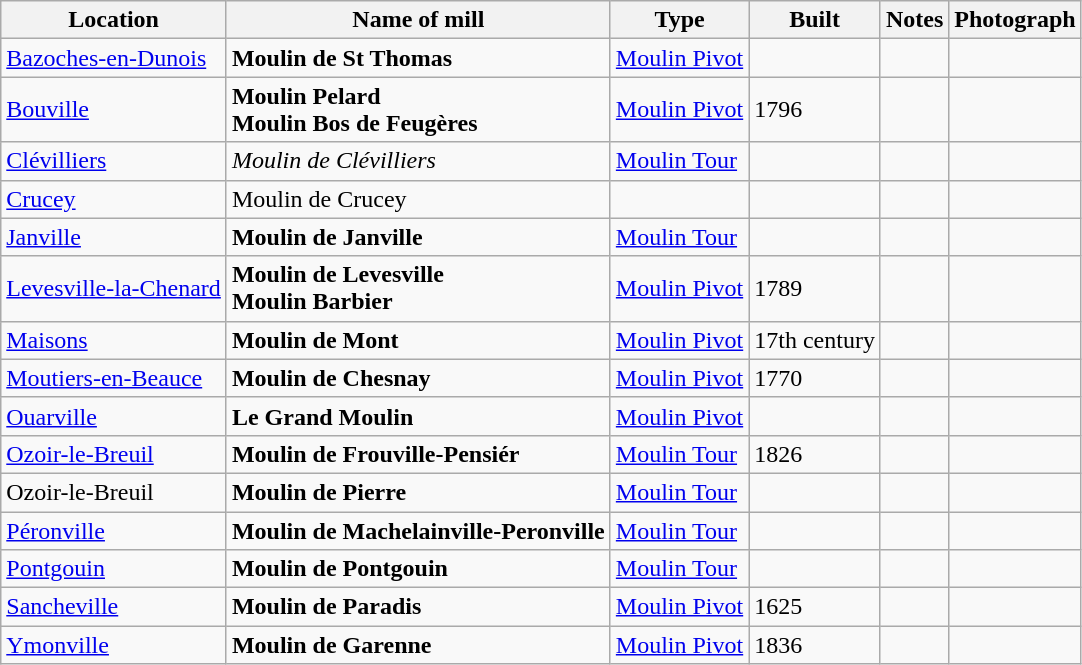<table class="wikitable">
<tr>
<th>Location</th>
<th>Name of mill</th>
<th>Type</th>
<th>Built</th>
<th>Notes</th>
<th>Photograph</th>
</tr>
<tr>
<td><a href='#'>Bazoches-en-Dunois</a></td>
<td><strong>Moulin de St Thomas</strong></td>
<td><a href='#'>Moulin Pivot</a></td>
<td></td>
<td> </td>
<td></td>
</tr>
<tr>
<td><a href='#'>Bouville</a></td>
<td><strong>Moulin Pelard<br>Moulin Bos de Feugères</strong></td>
<td><a href='#'>Moulin Pivot</a></td>
<td>1796</td>
<td> </td>
<td></td>
</tr>
<tr>
<td><a href='#'>Clévilliers</a></td>
<td><em>Moulin de Clévilliers</em></td>
<td><a href='#'>Moulin Tour</a></td>
<td></td>
<td> </td>
<td></td>
</tr>
<tr>
<td><a href='#'>Crucey</a></td>
<td>Moulin de Crucey</td>
<td></td>
<td></td>
<td></td>
<td></td>
</tr>
<tr>
<td><a href='#'>Janville</a></td>
<td><strong>Moulin de Janville</strong></td>
<td><a href='#'>Moulin Tour</a></td>
<td></td>
<td> </td>
<td></td>
</tr>
<tr>
<td><a href='#'>Levesville-la-Chenard</a></td>
<td><strong>Moulin de Levesville<br>Moulin Barbier</strong></td>
<td><a href='#'>Moulin Pivot</a></td>
<td>1789</td>
<td> </td>
<td></td>
</tr>
<tr>
<td><a href='#'>Maisons</a></td>
<td><strong>Moulin de Mont</strong></td>
<td><a href='#'>Moulin Pivot</a></td>
<td>17th century</td>
<td> </td>
<td></td>
</tr>
<tr>
<td><a href='#'>Moutiers-en-Beauce</a></td>
<td><strong>Moulin de Chesnay</strong></td>
<td><a href='#'>Moulin Pivot</a></td>
<td>1770</td>
<td> </td>
<td></td>
</tr>
<tr>
<td><a href='#'>Ouarville</a></td>
<td><strong>Le Grand Moulin</strong></td>
<td><a href='#'>Moulin Pivot</a></td>
<td></td>
<td> </td>
<td></td>
</tr>
<tr>
<td><a href='#'>Ozoir-le-Breuil</a></td>
<td><strong>Moulin de Frouville-Pensiér</strong></td>
<td><a href='#'>Moulin Tour</a></td>
<td>1826</td>
<td></td>
<td></td>
</tr>
<tr>
<td>Ozoir-le-Breuil</td>
<td><strong>Moulin de Pierre</strong></td>
<td><a href='#'>Moulin Tour</a></td>
<td></td>
<td> </td>
<td></td>
</tr>
<tr>
<td><a href='#'>Péronville</a></td>
<td><strong>Moulin de Machelainville-Peronville</strong></td>
<td><a href='#'>Moulin Tour</a></td>
<td></td>
<td> </td>
<td></td>
</tr>
<tr>
<td><a href='#'>Pontgouin</a></td>
<td><strong>Moulin de Pontgouin</strong></td>
<td><a href='#'>Moulin Tour</a></td>
<td></td>
<td> </td>
<td></td>
</tr>
<tr>
<td><a href='#'>Sancheville</a></td>
<td><strong>Moulin de Paradis</strong></td>
<td><a href='#'>Moulin Pivot</a></td>
<td>1625</td>
<td> </td>
<td></td>
</tr>
<tr>
<td><a href='#'>Ymonville</a></td>
<td><strong>Moulin de Garenne</strong></td>
<td><a href='#'>Moulin Pivot</a></td>
<td>1836</td>
<td> </td>
<td></td>
</tr>
</table>
